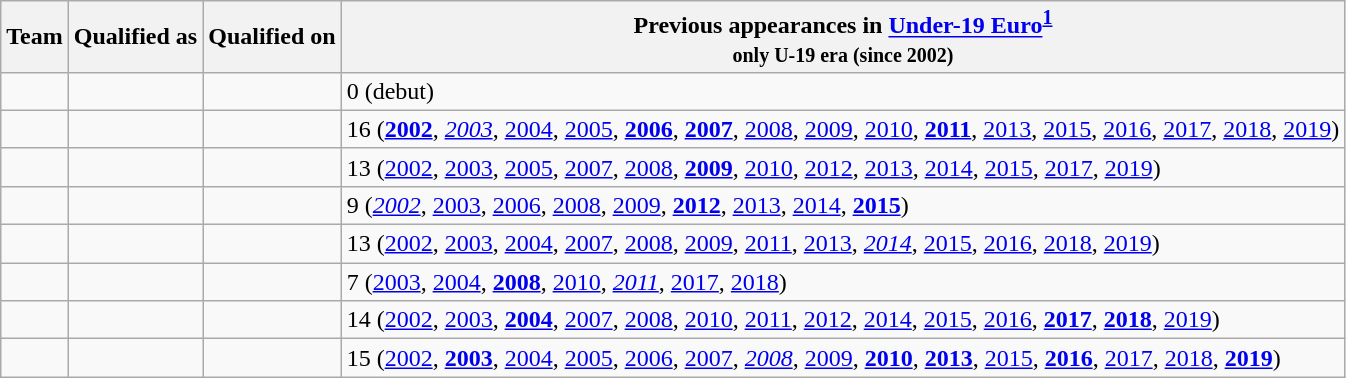<table class="wikitable sortable">
<tr>
<th>Team</th>
<th>Qualified as</th>
<th>Qualified on</th>
<th data-sort-type="number">Previous appearances in <a href='#'>Under-19 Euro</a><sup><a href='#'>1</a></sup><br><small>only U-19 era (since 2002)</small></th>
</tr>
<tr>
<td></td>
<td></td>
<td></td>
<td>0 (debut)</td>
</tr>
<tr>
<td></td>
<td></td>
<td></td>
<td>16 (<strong><a href='#'>2002</a></strong>, <em><a href='#'>2003</a></em>, <a href='#'>2004</a>, <a href='#'>2005</a>, <strong><a href='#'>2006</a></strong>, <strong><a href='#'>2007</a></strong>, <a href='#'>2008</a>, <a href='#'>2009</a>, <a href='#'>2010</a>, <strong><a href='#'>2011</a></strong>, <a href='#'>2013</a>, <a href='#'>2015</a>, <a href='#'>2016</a>, <a href='#'>2017</a>, <a href='#'>2018</a>, <a href='#'>2019</a>)</td>
</tr>
<tr>
<td></td>
<td></td>
<td></td>
<td>13 (<a href='#'>2002</a>, <a href='#'>2003</a>, <a href='#'>2005</a>, <a href='#'>2007</a>, <a href='#'>2008</a>, <strong><a href='#'>2009</a></strong>, <a href='#'>2010</a>, <a href='#'>2012</a>, <a href='#'>2013</a>, <a href='#'>2014</a>,  <a href='#'>2015</a>, <a href='#'>2017</a>, <a href='#'>2019</a>)</td>
</tr>
<tr>
<td></td>
<td></td>
<td></td>
<td>9 (<em><a href='#'>2002</a></em>, <a href='#'>2003</a>, <a href='#'>2006</a>, <a href='#'>2008</a>, <a href='#'>2009</a>, <strong><a href='#'>2012</a></strong>, <a href='#'>2013</a>, <a href='#'>2014</a>, <strong><a href='#'>2015</a></strong>)</td>
</tr>
<tr>
<td></td>
<td></td>
<td></td>
<td>13 (<a href='#'>2002</a>, <a href='#'>2003</a>, <a href='#'>2004</a>, <a href='#'>2007</a>, <a href='#'>2008</a>, <a href='#'>2009</a>, <a href='#'>2011</a>, <a href='#'>2013</a>, <em><a href='#'>2014</a></em>,  <a href='#'>2015</a>, <a href='#'>2016</a>, <a href='#'>2018</a>, <a href='#'>2019</a>)</td>
</tr>
<tr>
<td></td>
<td></td>
<td></td>
<td>7 (<a href='#'>2003</a>, <a href='#'>2004</a>, <strong><a href='#'>2008</a></strong>, <a href='#'>2010</a>, <em><a href='#'>2011</a></em>, <a href='#'>2017</a>, <a href='#'>2018</a>)</td>
</tr>
<tr>
<td></td>
<td></td>
<td></td>
<td>14 (<a href='#'>2002</a>, <a href='#'>2003</a>, <strong><a href='#'>2004</a></strong>, <a href='#'>2007</a>, <a href='#'>2008</a>, <a href='#'>2010</a>, <a href='#'>2011</a>, <a href='#'>2012</a>, <a href='#'>2014</a>, <a href='#'>2015</a>, <a href='#'>2016</a>,  <strong><a href='#'>2017</a></strong>, <strong><a href='#'>2018</a></strong>, <a href='#'>2019</a>)</td>
</tr>
<tr>
<td></td>
<td></td>
<td></td>
<td>15 (<a href='#'>2002</a>, <strong><a href='#'>2003</a></strong>, <a href='#'>2004</a>, <a href='#'>2005</a>, <a href='#'>2006</a>, <a href='#'>2007</a>, <em><a href='#'>2008</a></em>, <a href='#'>2009</a>, <strong><a href='#'>2010</a></strong>, <strong><a href='#'>2013</a></strong>, <a href='#'>2015</a>, <strong><a href='#'>2016</a></strong>,  <a href='#'>2017</a>, <a href='#'>2018</a>, <strong><a href='#'>2019</a></strong>)</td>
</tr>
</table>
